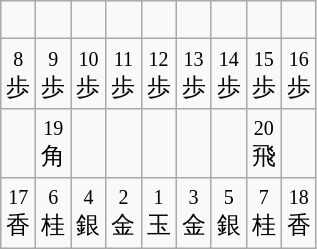<table class="wikitable" style="text-align: center; margin-right: 10px;">
<tr>
<td> </td>
<td></td>
<td></td>
<td></td>
<td></td>
<td></td>
<td></td>
<td></td>
<td></td>
</tr>
<tr>
<td><small>8</small><br>歩</td>
<td><small>9</small><br>歩</td>
<td><small>10</small><br>歩</td>
<td><small>11</small><br>歩</td>
<td><small>12</small><br>歩</td>
<td><small>13</small><br>歩</td>
<td><small>14</small><br>歩</td>
<td><small>15</small><br>歩</td>
<td><small>16</small><br>歩</td>
</tr>
<tr>
<td></td>
<td><small>19</small><br>角</td>
<td></td>
<td></td>
<td></td>
<td></td>
<td></td>
<td><small>20</small><br>飛</td>
<td></td>
</tr>
<tr>
<td><small>17</small><br>香</td>
<td><small>6</small><br>桂</td>
<td><small>4</small><br>銀</td>
<td><small>2</small><br>金</td>
<td><small>1</small><br>玉</td>
<td><small>3</small><br>金</td>
<td><small>5</small><br>銀</td>
<td><small>7</small><br>桂</td>
<td><small>18</small><br>香</td>
</tr>
</table>
